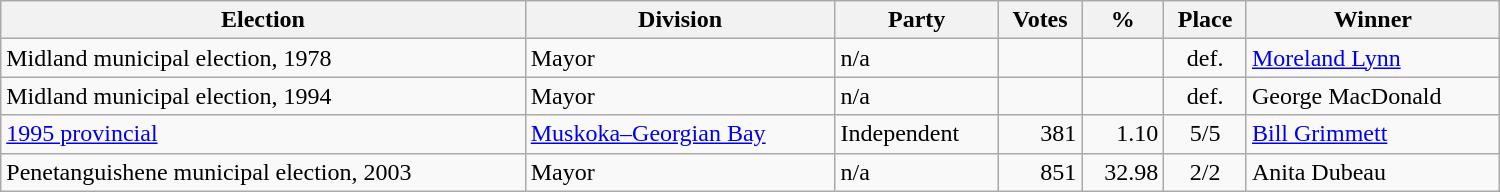<table class="wikitable" width="1000">
<tr>
<th align="left">Election</th>
<th align="left">Division</th>
<th align="left">Party</th>
<th align="right">Votes</th>
<th align="right">%</th>
<th align="center">Place</th>
<th align="center">Winner</th>
</tr>
<tr>
<td align="left">Midland municipal election, 1978</td>
<td align="left">Mayor</td>
<td align="left">n/a</td>
<td align="right"></td>
<td align="right"></td>
<td align="center">def.</td>
<td align="left"><a href='#'>Moreland Lynn</a></td>
</tr>
<tr>
<td align="left">Midland municipal election, 1994</td>
<td align="left">Mayor</td>
<td align="left">n/a</td>
<td align="right"></td>
<td align="right"></td>
<td align="center">def.</td>
<td align="left">George MacDonald</td>
</tr>
<tr>
<td align="left"><a href='#'>1995 provincial</a></td>
<td align="left"><a href='#'>Muskoka–Georgian Bay</a></td>
<td align="left">Independent</td>
<td align="right">381</td>
<td align="right">1.10</td>
<td align="center">5/5</td>
<td align="left"><a href='#'>Bill Grimmett</a></td>
</tr>
<tr>
<td align="left">Penetanguishene municipal election, 2003</td>
<td align="left">Mayor</td>
<td align="left">n/a</td>
<td align="right">851</td>
<td align="right">32.98</td>
<td align="center">2/2</td>
<td align="left">Anita Dubeau</td>
</tr>
</table>
